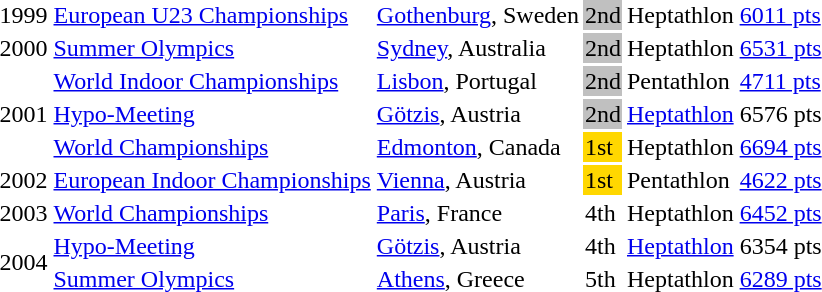<table>
<tr>
<td>1999</td>
<td><a href='#'>European U23 Championships</a></td>
<td><a href='#'>Gothenburg</a>, Sweden</td>
<td bgcolor=silver>2nd</td>
<td>Heptathlon</td>
<td><a href='#'>6011 pts</a></td>
</tr>
<tr>
<td>2000</td>
<td><a href='#'>Summer Olympics</a></td>
<td><a href='#'>Sydney</a>, Australia</td>
<td bgcolor="silver">2nd</td>
<td>Heptathlon</td>
<td><a href='#'>6531 pts</a></td>
</tr>
<tr>
<td rowspan=3>2001</td>
<td><a href='#'>World Indoor Championships</a></td>
<td><a href='#'>Lisbon</a>, Portugal</td>
<td bgcolor="silver">2nd</td>
<td>Pentathlon</td>
<td><a href='#'>4711 pts</a></td>
</tr>
<tr>
<td><a href='#'>Hypo-Meeting</a></td>
<td><a href='#'>Götzis</a>, Austria</td>
<td bgcolor="silver">2nd</td>
<td><a href='#'>Heptathlon</a></td>
<td>6576 pts</td>
</tr>
<tr>
<td><a href='#'>World Championships</a></td>
<td><a href='#'>Edmonton</a>, Canada</td>
<td bgcolor="gold">1st</td>
<td>Heptathlon</td>
<td><a href='#'>6694 pts</a></td>
</tr>
<tr>
<td>2002</td>
<td><a href='#'>European Indoor Championships</a></td>
<td><a href='#'>Vienna</a>, Austria</td>
<td bgcolor="gold">1st</td>
<td>Pentathlon</td>
<td><a href='#'>4622 pts</a></td>
</tr>
<tr>
<td>2003</td>
<td><a href='#'>World Championships</a></td>
<td><a href='#'>Paris</a>, France</td>
<td>4th</td>
<td>Heptathlon</td>
<td><a href='#'>6452 pts</a></td>
</tr>
<tr>
<td rowspan=2>2004</td>
<td><a href='#'>Hypo-Meeting</a></td>
<td><a href='#'>Götzis</a>, Austria</td>
<td>4th</td>
<td><a href='#'>Heptathlon</a></td>
<td>6354 pts</td>
</tr>
<tr>
<td><a href='#'>Summer Olympics</a></td>
<td><a href='#'>Athens</a>, Greece</td>
<td>5th</td>
<td>Heptathlon</td>
<td><a href='#'>6289 pts</a></td>
</tr>
</table>
